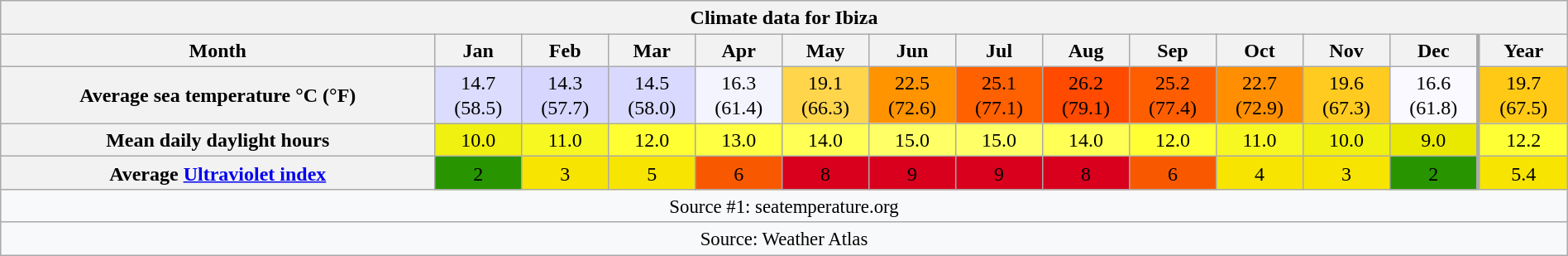<table style="width:100%;text-align:center;line-height:1.2em;margin-left:auto;margin-right:auto" class="wikitable mw-collapsible">
<tr>
<th Colspan=14>Climate data for Ibiza</th>
</tr>
<tr>
<th>Month</th>
<th>Jan</th>
<th>Feb</th>
<th>Mar</th>
<th>Apr</th>
<th>May</th>
<th>Jun</th>
<th>Jul</th>
<th>Aug</th>
<th>Sep</th>
<th>Oct</th>
<th>Nov</th>
<th>Dec</th>
<th style="border-left-width:medium">Year</th>
</tr>
<tr>
<th>Average sea temperature °C (°F)</th>
<td style="background:#DCDCFF;color:#000000;">14.7<br>(58.5)</td>
<td style="background:#D6D6FF;color:#000000;">14.3<br>(57.7)</td>
<td style="background:#D9D9FF;color:#000000;">14.5<br>(58.0)</td>
<td style="background:#F4F4FF;color:#000000;">16.3<br>(61.4)</td>
<td style="background:#FFD54C;color:#000000;">19.1<br>(66.3)</td>
<td style="background:#FF9300;color:#000000;">22.5<br>(72.6)</td>
<td style="background:#FF6000;color:#000000;">25.1<br>(77.1)</td>
<td style="background:#FF4A00;color:#000000;">26.2<br>(79.1)</td>
<td style="background:#FF5E00;color:#000000;">25.2<br>(77.4)</td>
<td style="background:#FF8F00;color:#000000;">22.7<br>(72.9)</td>
<td style="background:#FFCB21;color:#000000;">19.6<br>(67.3)</td>
<td style="background:#F9F9FF;color:#000000;">16.6<br>(61.8)</td>
<td style="background:#FFC916;color:#000000;border-left-width:medium">19.7<br>(67.5)</td>
</tr>
<tr>
<th>Mean daily daylight hours</th>
<td style="background:#F0F011;color:#000000;">10.0</td>
<td style="background:#F7F722;color:#000000;">11.0</td>
<td style="background:#FFFF33;color:#000000;">12.0</td>
<td style="background:#FFFF44;color:#000000;">13.0</td>
<td style="background:#FFFF55;color:#000000;">14.0</td>
<td style="background:#FFFF66;color:#000000;">15.0</td>
<td style="background:#FFFF66;color:#000000;">15.0</td>
<td style="background:#FFFF55;color:#000000;">14.0</td>
<td style="background:#FFFF33;color:#000000;">12.0</td>
<td style="background:#F7F722;color:#000000;">11.0</td>
<td style="background:#F0F011;color:#000000;">10.0</td>
<td style="background:#E9E900;color:#000000;">9.0</td>
<td style="background:#FFFF35;color:#000000;border-left-width:medium">12.2</td>
</tr>
<tr>
<th>Average <a href='#'>Ultraviolet index</a></th>
<td style="background:#289500;color:#000000;">2</td>
<td style="background:#f7e400;color:#000000;">3</td>
<td style="background:#f7e400;color:#000000;">5</td>
<td style="background:#f85900;color:#000000;">6</td>
<td style="background:#d8001d;color:#000000;">8</td>
<td style="background:#d8001d;color:#000000;">9</td>
<td style="background:#d8001d;color:#000000;">9</td>
<td style="background:#d8001d;color:#000000;">8</td>
<td style="background:#f85900;color:#000000;">6</td>
<td style="background:#f7e400;color:#000000;">4</td>
<td style="background:#f7e400;color:#000000;">3</td>
<td style="background:#289500;color:#000000;">2</td>
<td style="background:#f7e400;color:#000000;border-left-width:medium">5.4</td>
</tr>
<tr>
<th Colspan=14 style="background:#f8f9fa;font-weight:normal;font-size:95%;">Source #1: seatemperature.org</th>
</tr>
<tr>
<th Colspan=14 style="background:#f8f9fa;font-weight:normal;font-size:95%;">Source: Weather Atlas</th>
</tr>
</table>
